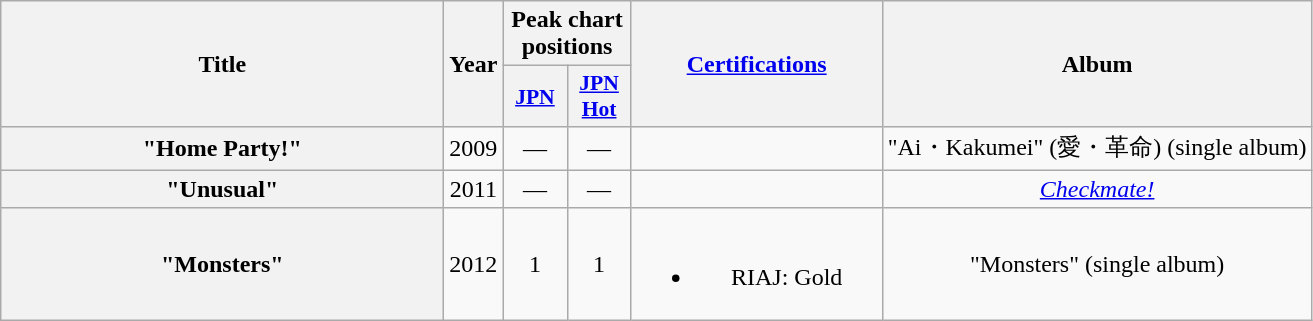<table class="wikitable plainrowheaders" style="text-align:center;">
<tr>
<th rowspan="2" scope="col" style="width:18em;">Title</th>
<th rowspan="2" scope="col">Year</th>
<th colspan="2" scope="col">Peak chart positions</th>
<th rowspan="2" scope="col" style="width:10em;"><a href='#'>Certifications</a></th>
<th rowspan="2">Album</th>
</tr>
<tr>
<th scope="col" style="width:2.5em;font-size:90%;"><a href='#'>JPN</a><br></th>
<th scope="col" style="width:2.5em;font-size:90%;"><a href='#'>JPN<br>Hot</a><br></th>
</tr>
<tr>
<th scope="row">"Home Party!" </th>
<td>2009</td>
<td>—</td>
<td>—</td>
<td></td>
<td>"Ai・Kakumei" (愛・革命) (single album)</td>
</tr>
<tr>
<th scope="row">"Unusual" </th>
<td>2011</td>
<td>—</td>
<td>—</td>
<td></td>
<td><em><a href='#'>Checkmate!</a></em></td>
</tr>
<tr>
<th scope="row">"Monsters" </th>
<td>2012</td>
<td>1</td>
<td>1</td>
<td><br><ul><li>RIAJ: Gold</li></ul></td>
<td>"Monsters" (single album)</td>
</tr>
</table>
